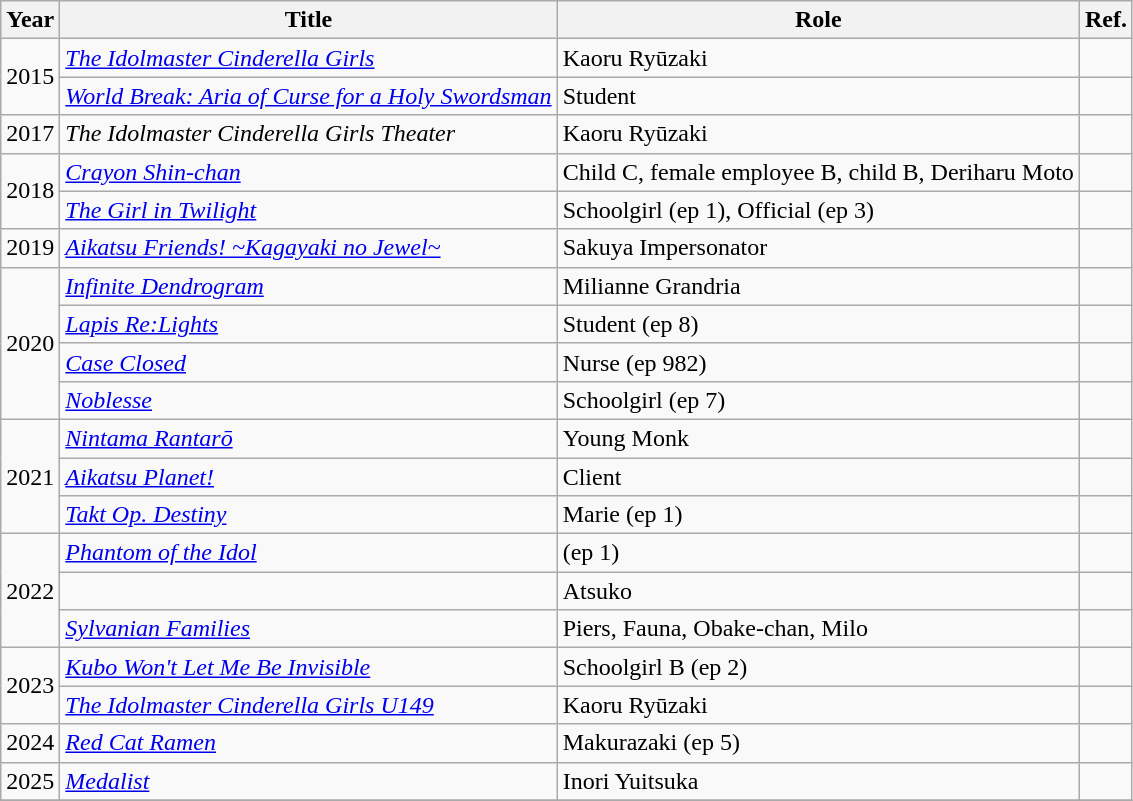<table class="wikitable">
<tr>
<th>Year</th>
<th>Title</th>
<th>Role</th>
<th>Ref.</th>
</tr>
<tr>
<td rowspan="2">2015</td>
<td><em><a href='#'>The Idolmaster Cinderella Girls</a></em></td>
<td>Kaoru Ryūzaki</td>
<td></td>
</tr>
<tr>
<td><em><a href='#'>World Break: Aria of Curse for a Holy Swordsman</a></em></td>
<td>Student</td>
<td></td>
</tr>
<tr>
<td>2017</td>
<td><em>The Idolmaster Cinderella Girls Theater</em></td>
<td>Kaoru Ryūzaki</td>
<td></td>
</tr>
<tr>
<td rowspan="2">2018</td>
<td><em><a href='#'>Crayon Shin-chan</a></em></td>
<td>Child C, female employee B, child B, Deriharu Moto</td>
<td></td>
</tr>
<tr>
<td><em><a href='#'>The Girl in Twilight</a></em></td>
<td>Schoolgirl (ep 1), Official (ep 3)</td>
<td></td>
</tr>
<tr>
<td>2019</td>
<td><em><a href='#'>Aikatsu Friends! ~Kagayaki no Jewel~</a></em></td>
<td>Sakuya Impersonator</td>
<td></td>
</tr>
<tr>
<td rowspan="4">2020</td>
<td><em><a href='#'>Infinite Dendrogram</a></em></td>
<td>Milianne Grandria</td>
<td></td>
</tr>
<tr>
<td><em><a href='#'>Lapis Re:Lights</a></em></td>
<td>Student (ep 8)</td>
<td></td>
</tr>
<tr>
<td><em><a href='#'>Case Closed</a></em></td>
<td>Nurse (ep 982)</td>
<td></td>
</tr>
<tr>
<td><em><a href='#'>Noblesse</a></em></td>
<td>Schoolgirl (ep 7)</td>
<td></td>
</tr>
<tr>
<td rowspan="3">2021</td>
<td><em><a href='#'>Nintama Rantarō</a></em></td>
<td>Young Monk</td>
<td></td>
</tr>
<tr>
<td><em><a href='#'>Aikatsu Planet!</a></em></td>
<td>Client</td>
<td></td>
</tr>
<tr>
<td><em><a href='#'>Takt Op. Destiny</a></em></td>
<td>Marie (ep 1)</td>
<td></td>
</tr>
<tr>
<td rowspan="3">2022</td>
<td><em><a href='#'>Phantom of the Idol</a></em></td>
<td>(ep 1)</td>
<td></td>
</tr>
<tr>
<td><em></em></td>
<td>Atsuko</td>
<td></td>
</tr>
<tr>
<td><em><a href='#'>Sylvanian Families</a></em></td>
<td>Piers, Fauna, Obake-chan, Milo</td>
<td></td>
</tr>
<tr>
<td rowspan="2">2023</td>
<td><em><a href='#'>Kubo Won't Let Me Be Invisible</a></em></td>
<td>Schoolgirl B (ep 2)</td>
<td></td>
</tr>
<tr>
<td><em><a href='#'>The Idolmaster Cinderella Girls U149</a></em></td>
<td>Kaoru Ryūzaki</td>
<td></td>
</tr>
<tr>
<td>2024</td>
<td><em><a href='#'>Red Cat Ramen</a></em></td>
<td>Makurazaki (ep 5)</td>
<td></td>
</tr>
<tr>
<td>2025</td>
<td><em><a href='#'>Medalist</a></em></td>
<td>Inori Yuitsuka</td>
<td></td>
</tr>
<tr>
</tr>
</table>
